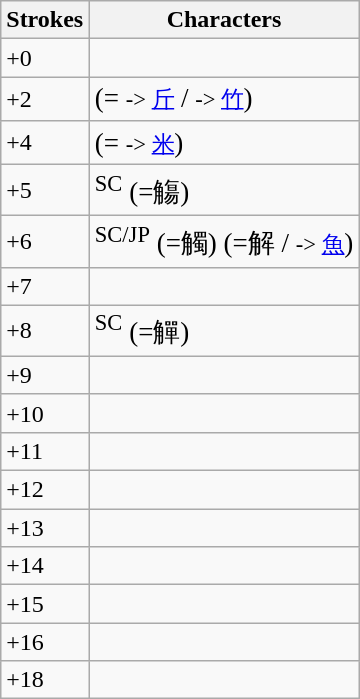<table class="wikitable">
<tr>
<th>Strokes</th>
<th>Characters</th>
</tr>
<tr>
<td>+0</td>
<td style="font-size: large;"></td>
</tr>
<tr>
<td>+2</td>
<td style="font-size: large;">  (= <small>-> <a href='#'>斤</a></small> /  <small>-> <a href='#'>竹</a></small>)</td>
</tr>
<tr>
<td>+4</td>
<td style="font-size: large;"> (= <small>-> <a href='#'>米</a></small>)    </td>
</tr>
<tr>
<td>+5</td>
<td style="font-size: large;">   <sup>SC</sup> (=觴)</td>
</tr>
<tr>
<td>+6</td>
<td style="font-size: large;">        <sup>SC/JP</sup> (=觸)  (=解 /  <small>-> <a href='#'>魚</a></small>)</td>
</tr>
<tr>
<td>+7</td>
<td style="font-size: large;">   </td>
</tr>
<tr>
<td>+8</td>
<td style="font-size: large;">   <sup>SC</sup> (=觶)</td>
</tr>
<tr>
<td>+9</td>
<td style="font-size: large;"> </td>
</tr>
<tr>
<td>+10</td>
<td style="font-size: large;"> </td>
</tr>
<tr>
<td>+11</td>
<td style="font-size: large;"> </td>
</tr>
<tr>
<td>+12</td>
<td style="font-size: large;"> </td>
</tr>
<tr>
<td>+13</td>
<td style="font-size: large;">  </td>
</tr>
<tr>
<td>+14</td>
<td style="font-size: large;"></td>
</tr>
<tr>
<td>+15</td>
<td style="font-size: large;"> </td>
</tr>
<tr>
<td>+16</td>
<td style="font-size: large;"> </td>
</tr>
<tr>
<td>+18</td>
<td style="font-size: large;"></td>
</tr>
</table>
